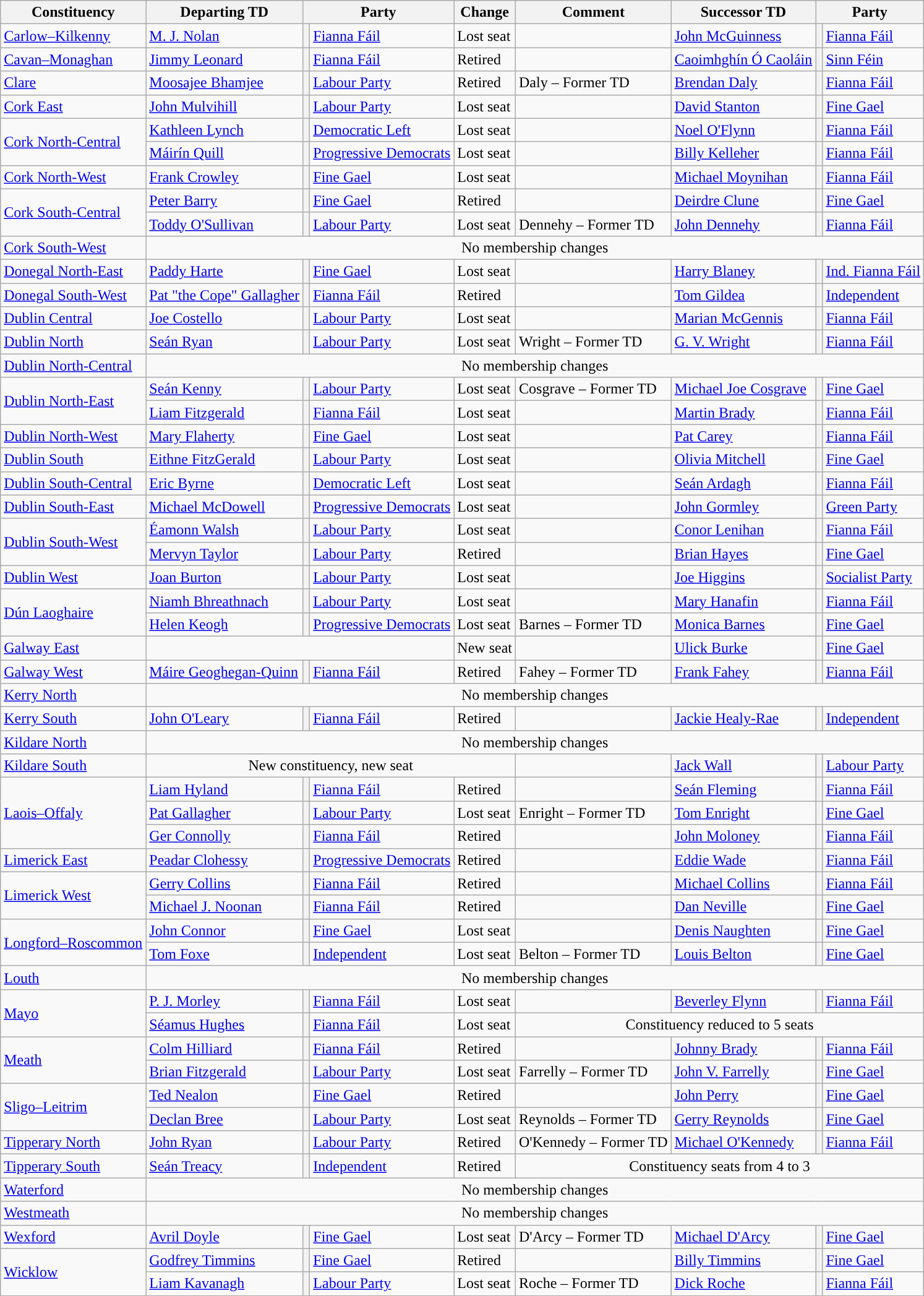<table class="wikitable">
<tr style="background: #efefef;">
<th scope="col">Constituency</th>
<th scope="col">Departing TD</th>
<th scope="col" colspan="2">Party</th>
<th scope="col">Change</th>
<th scope="col">Comment</th>
<th scope="col">Successor TD</th>
<th scope="col" colspan="2">Party</th>
</tr>
<tr>
<td><a href='#'>Carlow–Kilkenny</a></td>
<td><a href='#'>M. J. Nolan</a></td>
<th style="background-color: "></th>
<td><a href='#'>Fianna Fáil</a></td>
<td>Lost seat</td>
<td></td>
<td><a href='#'>John McGuinness</a></td>
<th style="background-color: "></th>
<td><a href='#'>Fianna Fáil</a></td>
</tr>
<tr>
<td><a href='#'>Cavan–Monaghan</a></td>
<td><a href='#'>Jimmy Leonard</a></td>
<th style="background-color: "></th>
<td><a href='#'>Fianna Fáil</a></td>
<td>Retired</td>
<td></td>
<td><a href='#'>Caoimhghín Ó Caoláin</a></td>
<th style="background-color: "></th>
<td><a href='#'>Sinn Féin</a></td>
</tr>
<tr>
<td><a href='#'>Clare</a></td>
<td><a href='#'>Moosajee Bhamjee</a></td>
<th style="background-color: "></th>
<td><a href='#'>Labour Party</a></td>
<td>Retired</td>
<td>Daly – Former TD</td>
<td><a href='#'>Brendan Daly</a></td>
<th style="background-color: "></th>
<td><a href='#'>Fianna Fáil</a></td>
</tr>
<tr>
<td><a href='#'>Cork East</a></td>
<td><a href='#'>John Mulvihill</a></td>
<th style="background-color: "></th>
<td><a href='#'>Labour Party</a></td>
<td>Lost seat</td>
<td></td>
<td><a href='#'>David Stanton</a></td>
<th style="background-color: "></th>
<td><a href='#'>Fine Gael</a></td>
</tr>
<tr>
<td rowspan=2><a href='#'>Cork North-Central</a></td>
<td><a href='#'>Kathleen Lynch</a></td>
<th style="background-color: "></th>
<td><a href='#'>Democratic Left</a></td>
<td>Lost seat</td>
<td></td>
<td><a href='#'>Noel O'Flynn</a></td>
<th style="background-color: "></th>
<td><a href='#'>Fianna Fáil</a></td>
</tr>
<tr>
<td><a href='#'>Máirín Quill</a></td>
<th style="background-color: "></th>
<td><a href='#'>Progressive Democrats</a></td>
<td>Lost seat</td>
<td></td>
<td><a href='#'>Billy Kelleher</a></td>
<th style="background-color: "></th>
<td><a href='#'>Fianna Fáil</a></td>
</tr>
<tr>
<td><a href='#'>Cork North-West</a></td>
<td><a href='#'>Frank Crowley</a></td>
<th style="background-color: "></th>
<td><a href='#'>Fine Gael</a></td>
<td>Lost seat</td>
<td></td>
<td><a href='#'>Michael Moynihan</a></td>
<th style="background-color: "></th>
<td><a href='#'>Fianna Fáil</a></td>
</tr>
<tr>
<td rowspan=2><a href='#'>Cork South-Central</a></td>
<td><a href='#'>Peter Barry</a></td>
<th style="background-color: "></th>
<td><a href='#'>Fine Gael</a></td>
<td>Retired</td>
<td></td>
<td><a href='#'>Deirdre Clune</a></td>
<th style="background-color: "></th>
<td><a href='#'>Fine Gael</a></td>
</tr>
<tr>
<td><a href='#'>Toddy O'Sullivan</a></td>
<th style="background-color: "></th>
<td><a href='#'>Labour Party</a></td>
<td>Lost seat</td>
<td>Dennehy – Former TD</td>
<td><a href='#'>John Dennehy</a></td>
<th style="background-color: "></th>
<td><a href='#'>Fianna Fáil</a></td>
</tr>
<tr>
<td><a href='#'>Cork South-West</a></td>
<td colspan=8 align=center>No membership changes</td>
</tr>
<tr>
<td><a href='#'>Donegal North-East</a></td>
<td><a href='#'>Paddy Harte</a></td>
<th style="background-color: "></th>
<td><a href='#'>Fine Gael</a></td>
<td>Lost seat</td>
<td></td>
<td><a href='#'>Harry Blaney</a></td>
<th style="background-color: "></th>
<td><a href='#'>Ind. Fianna Fáil</a></td>
</tr>
<tr>
<td><a href='#'>Donegal South-West</a></td>
<td><a href='#'>Pat "the Cope" Gallagher</a></td>
<th style="background-color: "></th>
<td><a href='#'>Fianna Fáil</a></td>
<td>Retired</td>
<td></td>
<td><a href='#'>Tom Gildea</a></td>
<th style="background-color: "></th>
<td><a href='#'>Independent</a></td>
</tr>
<tr>
<td><a href='#'>Dublin Central</a></td>
<td><a href='#'>Joe Costello</a></td>
<th style="background-color: "></th>
<td><a href='#'>Labour Party</a></td>
<td>Lost seat</td>
<td></td>
<td><a href='#'>Marian McGennis</a></td>
<th style="background-color: "></th>
<td><a href='#'>Fianna Fáil</a></td>
</tr>
<tr>
<td><a href='#'>Dublin North</a></td>
<td><a href='#'>Seán Ryan</a></td>
<th style="background-color: "></th>
<td><a href='#'>Labour Party</a></td>
<td>Lost seat</td>
<td>Wright – Former TD</td>
<td><a href='#'>G. V. Wright</a></td>
<th style="background-color: "></th>
<td><a href='#'>Fianna Fáil</a></td>
</tr>
<tr>
<td><a href='#'>Dublin North-Central</a></td>
<td colspan=8 align=center>No membership changes</td>
</tr>
<tr>
<td rowspan=2><a href='#'>Dublin North-East</a></td>
<td><a href='#'>Seán Kenny</a></td>
<th style="background-color: "></th>
<td><a href='#'>Labour Party</a></td>
<td>Lost seat</td>
<td>Cosgrave – Former TD</td>
<td><a href='#'>Michael Joe Cosgrave</a></td>
<th style="background-color: "></th>
<td><a href='#'>Fine Gael</a></td>
</tr>
<tr>
<td><a href='#'>Liam Fitzgerald</a></td>
<th style="background-color: "></th>
<td><a href='#'>Fianna Fáil</a></td>
<td>Lost seat</td>
<td></td>
<td><a href='#'>Martin Brady</a></td>
<th style="background-color: "></th>
<td><a href='#'>Fianna Fáil</a></td>
</tr>
<tr>
<td><a href='#'>Dublin North-West</a></td>
<td><a href='#'>Mary Flaherty</a></td>
<th style="background-color: "></th>
<td><a href='#'>Fine Gael</a></td>
<td>Lost seat</td>
<td></td>
<td><a href='#'>Pat Carey</a></td>
<th style="background-color: "></th>
<td><a href='#'>Fianna Fáil</a></td>
</tr>
<tr>
<td><a href='#'>Dublin South</a></td>
<td><a href='#'>Eithne FitzGerald</a></td>
<th style="background-color: "></th>
<td><a href='#'>Labour Party</a></td>
<td>Lost seat</td>
<td></td>
<td><a href='#'>Olivia Mitchell</a></td>
<th style="background-color: "></th>
<td><a href='#'>Fine Gael</a></td>
</tr>
<tr>
<td><a href='#'>Dublin South-Central</a></td>
<td><a href='#'>Eric Byrne</a></td>
<th style="background-color: "></th>
<td><a href='#'>Democratic Left</a></td>
<td>Lost seat</td>
<td></td>
<td><a href='#'>Seán Ardagh</a></td>
<th style="background-color: "></th>
<td><a href='#'>Fianna Fáil</a></td>
</tr>
<tr>
<td><a href='#'>Dublin South-East</a></td>
<td><a href='#'>Michael McDowell</a></td>
<th style="background-color: "></th>
<td><a href='#'>Progressive Democrats</a></td>
<td>Lost seat</td>
<td></td>
<td><a href='#'>John Gormley</a></td>
<th style="background-color: "></th>
<td><a href='#'>Green Party</a></td>
</tr>
<tr>
<td rowspan=2><a href='#'>Dublin South-West</a></td>
<td><a href='#'>Éamonn Walsh</a></td>
<th style="background-color: "></th>
<td><a href='#'>Labour Party</a></td>
<td>Lost seat</td>
<td></td>
<td><a href='#'>Conor Lenihan</a></td>
<th style="background-color: "></th>
<td><a href='#'>Fianna Fáil</a></td>
</tr>
<tr>
<td><a href='#'>Mervyn Taylor</a></td>
<th style="background-color: "></th>
<td><a href='#'>Labour Party</a></td>
<td>Retired</td>
<td></td>
<td><a href='#'>Brian Hayes</a></td>
<th style="background-color: "></th>
<td><a href='#'>Fine Gael</a></td>
</tr>
<tr>
<td><a href='#'>Dublin West</a></td>
<td><a href='#'>Joan Burton</a></td>
<th style="background-color: "></th>
<td><a href='#'>Labour Party</a></td>
<td>Lost seat</td>
<td></td>
<td><a href='#'>Joe Higgins</a></td>
<th style="background-color: "></th>
<td><a href='#'>Socialist Party</a></td>
</tr>
<tr>
<td rowspan=2><a href='#'>Dún Laoghaire</a></td>
<td><a href='#'>Niamh Bhreathnach</a></td>
<th style="background-color: "></th>
<td><a href='#'>Labour Party</a></td>
<td>Lost seat</td>
<td></td>
<td><a href='#'>Mary Hanafin</a></td>
<th style="background-color: "></th>
<td><a href='#'>Fianna Fáil</a></td>
</tr>
<tr>
<td><a href='#'>Helen Keogh</a></td>
<th style="background-color: "></th>
<td><a href='#'>Progressive Democrats</a></td>
<td>Lost seat</td>
<td>Barnes – Former TD</td>
<td><a href='#'>Monica Barnes</a></td>
<th style="background-color: "></th>
<td><a href='#'>Fine Gael</a></td>
</tr>
<tr>
<td><a href='#'>Galway East</a></td>
<td colspan=3></td>
<td>New seat</td>
<td></td>
<td><a href='#'>Ulick Burke</a></td>
<th style="background-color: "></th>
<td><a href='#'>Fine Gael</a></td>
</tr>
<tr>
<td><a href='#'>Galway West</a></td>
<td><a href='#'>Máire Geoghegan-Quinn</a></td>
<th style="background-color: "></th>
<td><a href='#'>Fianna Fáil</a></td>
<td>Retired</td>
<td>Fahey – Former TD</td>
<td><a href='#'>Frank Fahey</a></td>
<th style="background-color: "></th>
<td><a href='#'>Fianna Fáil</a></td>
</tr>
<tr>
<td><a href='#'>Kerry North</a></td>
<td colspan=8 align=center>No membership changes</td>
</tr>
<tr>
<td><a href='#'>Kerry South</a></td>
<td><a href='#'>John O'Leary</a></td>
<th style="background-color: "></th>
<td><a href='#'>Fianna Fáil</a></td>
<td>Retired</td>
<td></td>
<td><a href='#'>Jackie Healy-Rae</a></td>
<th style="background-color: "></th>
<td><a href='#'>Independent</a></td>
</tr>
<tr>
<td><a href='#'>Kildare North</a></td>
<td colspan=8 align=center>No membership changes</td>
</tr>
<tr>
<td><a href='#'>Kildare South</a></td>
<td colspan=4 align=center>New constituency, new seat</td>
<td></td>
<td><a href='#'>Jack Wall</a></td>
<th style="background-color: "></th>
<td><a href='#'>Labour Party</a></td>
</tr>
<tr>
<td rowspan=3><a href='#'>Laois–Offaly</a></td>
<td><a href='#'>Liam Hyland</a></td>
<th style="background-color: "></th>
<td><a href='#'>Fianna Fáil</a></td>
<td>Retired</td>
<td></td>
<td><a href='#'>Seán Fleming</a></td>
<th style="background-color: "></th>
<td><a href='#'>Fianna Fáil</a></td>
</tr>
<tr>
<td><a href='#'>Pat Gallagher</a></td>
<th style="background-color: "></th>
<td><a href='#'>Labour Party</a></td>
<td>Lost seat</td>
<td>Enright – Former TD</td>
<td><a href='#'>Tom Enright</a></td>
<th style="background-color: "></th>
<td><a href='#'>Fine Gael</a></td>
</tr>
<tr>
<td><a href='#'>Ger Connolly</a></td>
<th style="background-color: "></th>
<td><a href='#'>Fianna Fáil</a></td>
<td>Retired</td>
<td></td>
<td><a href='#'>John Moloney</a></td>
<th style="background-color: "></th>
<td><a href='#'>Fianna Fáil</a></td>
</tr>
<tr>
<td><a href='#'>Limerick East</a></td>
<td><a href='#'>Peadar Clohessy</a></td>
<th style="background-color: "></th>
<td><a href='#'>Progressive Democrats</a></td>
<td>Retired</td>
<td></td>
<td><a href='#'>Eddie Wade</a></td>
<th style="background-color: "></th>
<td><a href='#'>Fianna Fáil</a></td>
</tr>
<tr>
<td rowspan=2><a href='#'>Limerick West</a></td>
<td><a href='#'>Gerry Collins</a></td>
<th style="background-color: "></th>
<td><a href='#'>Fianna Fáil</a></td>
<td>Retired</td>
<td></td>
<td><a href='#'>Michael Collins</a></td>
<th style="background-color: "></th>
<td><a href='#'>Fianna Fáil</a></td>
</tr>
<tr>
<td><a href='#'>Michael J. Noonan</a></td>
<th style="background-color: "></th>
<td><a href='#'>Fianna Fáil</a></td>
<td>Retired</td>
<td></td>
<td><a href='#'>Dan Neville</a></td>
<th style="background-color: "></th>
<td><a href='#'>Fine Gael</a></td>
</tr>
<tr>
<td rowspan=2><a href='#'>Longford–Roscommon</a></td>
<td><a href='#'>John Connor</a></td>
<th style="background-color: "></th>
<td><a href='#'>Fine Gael</a></td>
<td>Lost seat</td>
<td></td>
<td><a href='#'>Denis Naughten</a></td>
<th style="background-color: "></th>
<td><a href='#'>Fine Gael</a></td>
</tr>
<tr>
<td><a href='#'>Tom Foxe</a></td>
<th style="background-color: "></th>
<td><a href='#'>Independent</a></td>
<td>Lost seat</td>
<td>Belton – Former TD</td>
<td><a href='#'>Louis Belton</a></td>
<th style="background-color: "></th>
<td><a href='#'>Fine Gael</a></td>
</tr>
<tr>
<td><a href='#'>Louth</a></td>
<td colspan=8 align=center>No membership changes</td>
</tr>
<tr>
<td rowspan=2><a href='#'>Mayo</a></td>
<td><a href='#'>P. J. Morley</a></td>
<th style="background-color: "></th>
<td><a href='#'>Fianna Fáil</a></td>
<td>Lost seat</td>
<td></td>
<td><a href='#'>Beverley Flynn</a></td>
<th style="background-color: "></th>
<td><a href='#'>Fianna Fáil</a></td>
</tr>
<tr>
<td><a href='#'>Séamus Hughes</a></td>
<th style="background-color: "></th>
<td><a href='#'>Fianna Fáil</a></td>
<td>Lost seat</td>
<td colspan=4 align=center>Constituency reduced to 5 seats</td>
</tr>
<tr>
<td rowspan=2><a href='#'>Meath</a></td>
<td><a href='#'>Colm Hilliard</a></td>
<th style="background-color: "></th>
<td><a href='#'>Fianna Fáil</a></td>
<td>Retired</td>
<td></td>
<td><a href='#'>Johnny Brady</a></td>
<th style="background-color: "></th>
<td><a href='#'>Fianna Fáil</a></td>
</tr>
<tr>
<td><a href='#'>Brian Fitzgerald</a></td>
<th style="background-color: "></th>
<td><a href='#'>Labour Party</a></td>
<td>Lost seat</td>
<td>Farrelly – Former TD</td>
<td><a href='#'>John V. Farrelly</a></td>
<th style="background-color: "></th>
<td><a href='#'>Fine Gael</a></td>
</tr>
<tr>
<td rowspan=2><a href='#'>Sligo–Leitrim</a></td>
<td><a href='#'>Ted Nealon</a></td>
<th style="background-color: "></th>
<td><a href='#'>Fine Gael</a></td>
<td>Retired</td>
<td></td>
<td><a href='#'>John Perry</a></td>
<th style="background-color: "></th>
<td><a href='#'>Fine Gael</a></td>
</tr>
<tr>
<td><a href='#'>Declan Bree</a></td>
<th style="background-color: "></th>
<td><a href='#'>Labour Party</a></td>
<td>Lost seat</td>
<td>Reynolds – Former TD</td>
<td><a href='#'>Gerry Reynolds</a></td>
<th style="background-color: "></th>
<td><a href='#'>Fine Gael</a></td>
</tr>
<tr>
<td><a href='#'>Tipperary North</a></td>
<td><a href='#'>John Ryan</a></td>
<th style="background-color: "></th>
<td><a href='#'>Labour Party</a></td>
<td>Retired</td>
<td>O'Kennedy – Former TD</td>
<td><a href='#'>Michael O'Kennedy</a></td>
<th style="background-color: "></th>
<td><a href='#'>Fianna Fáil</a></td>
</tr>
<tr>
<td><a href='#'>Tipperary South</a></td>
<td><a href='#'>Seán Treacy</a></td>
<th style="background-color: "></th>
<td><a href='#'>Independent</a></td>
<td>Retired</td>
<td colspan=4 align=center>Constituency seats from 4 to 3</td>
</tr>
<tr>
<td><a href='#'>Waterford</a></td>
<td colspan=8 align=center>No membership changes</td>
</tr>
<tr>
<td><a href='#'>Westmeath</a></td>
<td colspan=8 align=center>No membership changes</td>
</tr>
<tr>
<td><a href='#'>Wexford</a></td>
<td><a href='#'>Avril Doyle</a></td>
<th style="background-color: "></th>
<td><a href='#'>Fine Gael</a></td>
<td>Lost seat</td>
<td>D'Arcy – Former TD</td>
<td><a href='#'>Michael D'Arcy</a></td>
<th style="background-color: "></th>
<td><a href='#'>Fine Gael</a></td>
</tr>
<tr>
<td rowspan=2><a href='#'>Wicklow</a></td>
<td><a href='#'>Godfrey Timmins</a></td>
<th style="background-color: "></th>
<td><a href='#'>Fine Gael</a></td>
<td>Retired</td>
<td></td>
<td><a href='#'>Billy Timmins</a></td>
<th style="background-color: "></th>
<td><a href='#'>Fine Gael</a></td>
</tr>
<tr>
<td><a href='#'>Liam Kavanagh</a></td>
<th style="background-color: "></th>
<td><a href='#'>Labour Party</a></td>
<td>Lost seat</td>
<td>Roche – Former TD</td>
<td><a href='#'>Dick Roche</a></td>
<th style="background-color: "></th>
<td><a href='#'>Fianna Fáil</a></td>
</tr>
</table>
